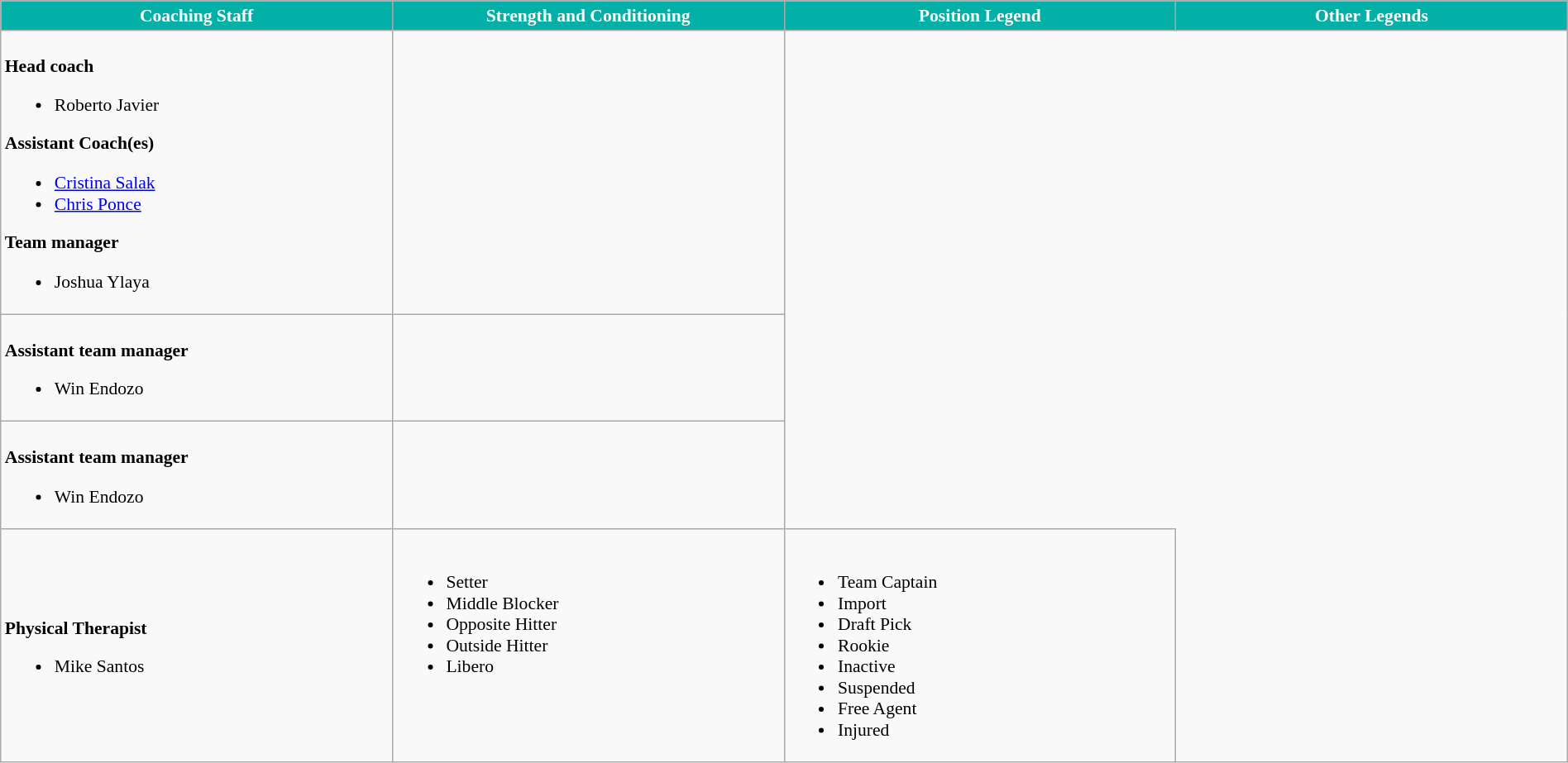<table class=wikitable style="font-size:90%; width:100%">
<tr>
<th style="background:#02B0A8; color:white;" width="25%">Coaching Staff</th>
<th style="background:#02B0A8; color:white;" width="25%">Strength and Conditioning</th>
<th style="background:#02B0A8; color:white;" width="25%">Position Legend</th>
<th style="background:#02B0A8; color:white;" width="25%">Other Legends</th>
</tr>
<tr>
<td valign="top"><br><strong>Head coach</strong><ul><li>Roberto Javier</li></ul><strong>Assistant Coach(es)</strong><ul><li><a href='#'>Cristina Salak</a></li><li><a href='#'>Chris Ponce</a></li></ul><strong>Team manager</strong><ul><li>Joshua Ylaya</li></ul></td>
<td valign="top"></td>
</tr>
<tr>
<td><br><strong>Assistant team manager</strong><ul><li>Win Endozo</li></ul></td>
<td valign="top"></td>
</tr>
<tr>
<td><br><strong>Assistant team manager</strong><ul><li>Win Endozo</li></ul></td>
<td valign="top"></td>
</tr>
<tr>
<td><br><strong>Physical Therapist</strong><ul><li>Mike Santos</li></ul></td>
<td valign="top"><br><ul><li> Setter</li><li> Middle Blocker</li><li> Opposite Hitter</li><li> Outside Hitter</li><li> Libero</li></ul></td>
<td valign="top"><br><ul><li> Team Captain</li><li> Import</li><li> Draft Pick</li><li> Rookie</li><li> Inactive</li><li> Suspended</li><li> Free Agent</li><li> Injured</li></ul></td>
</tr>
</table>
